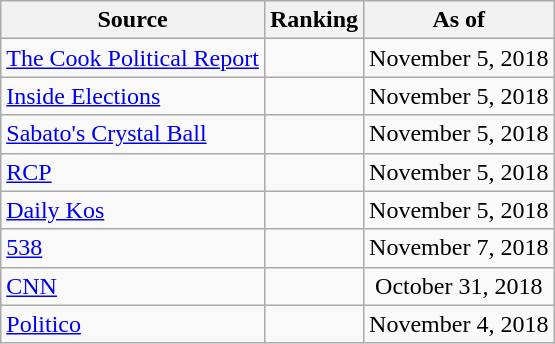<table class="wikitable" style="text-align:center">
<tr>
<th>Source</th>
<th>Ranking</th>
<th>As of</th>
</tr>
<tr>
<td align=left><a href='#'>The Cook Political Report</a></td>
<td></td>
<td>November 5, 2018</td>
</tr>
<tr>
<td align=left><a href='#'>Inside Elections</a></td>
<td></td>
<td>November 5, 2018</td>
</tr>
<tr>
<td align=left><a href='#'>Sabato's Crystal Ball</a></td>
<td></td>
<td>November 5, 2018</td>
</tr>
<tr>
<td align="left"><a href='#'>RCP</a></td>
<td></td>
<td>November 5, 2018</td>
</tr>
<tr>
<td align="left"><a href='#'>Daily Kos</a></td>
<td></td>
<td>November 5, 2018</td>
</tr>
<tr>
<td align="left"><a href='#'>538</a></td>
<td></td>
<td>November 7, 2018</td>
</tr>
<tr>
<td align="left"><a href='#'>CNN</a></td>
<td></td>
<td>October 31, 2018</td>
</tr>
<tr>
<td align="left"><a href='#'>Politico</a></td>
<td></td>
<td>November 4, 2018</td>
</tr>
</table>
